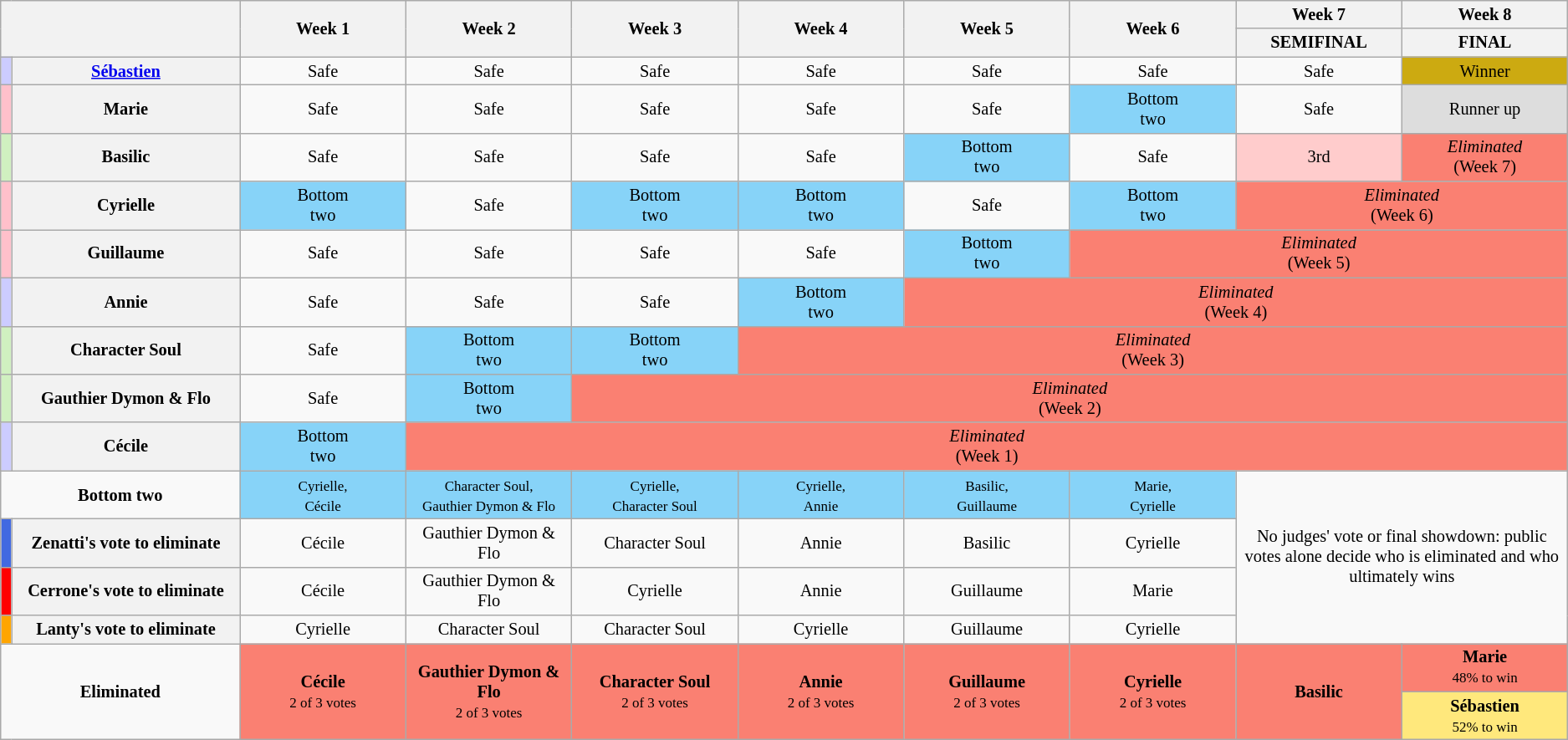<table class="wikitable" style="text-align:center; font-size:85%">
<tr>
<th style="width:10%" rowspan=2 colspan=2></th>
<th style="width:7%" rowspan=2>Week 1</th>
<th style="width:7%" rowspan=2>Week 2</th>
<th style="width:7%" rowspan=2>Week 3</th>
<th style="width:7%" rowspan=2>Week 4</th>
<th style="width:7%" rowspan=2>Week 5</th>
<th style="width:7%" rowspan=2>Week 6</th>
<th style="width:7%" colspan=1>Week 7</th>
<th style="width:7%" colspan=1>Week 8</th>
</tr>
<tr>
<th style="width:7%"><strong>SEMIFINAL</strong></th>
<th><strong>FINAL</strong></th>
</tr>
<tr>
<th style="background:#Ccf"></th>
<th><strong><a href='#'>Sébastien</a></strong></th>
<td>Safe</td>
<td>Safe</td>
<td>Safe</td>
<td>Safe</td>
<td>Safe</td>
<td>Safe</td>
<td>Safe</td>
<td style="background:#CCAA11">Winner</td>
</tr>
<tr>
<th style="background:pink"></th>
<th><strong>Marie</strong></th>
<td>Safe</td>
<td>Safe</td>
<td>Safe</td>
<td>Safe</td>
<td>Safe</td>
<td style="background:#87D3F8">Bottom<br>two</td>
<td>Safe</td>
<td style="background:#DDDDDD">Runner up</td>
</tr>
<tr>
<th style="background:#D0f0c0"></th>
<th><strong>Basilic</strong></th>
<td>Safe</td>
<td>Safe</td>
<td>Safe</td>
<td>Safe</td>
<td style="background:#87D3F8">Bottom<br>two</td>
<td>Safe</td>
<td style="background:#FFCCCC">3rd</td>
<td style="background:#FA8072" colspan=1><em>Eliminated</em><br>(Week 7)</td>
</tr>
<tr>
<th style="background:pink"></th>
<th><strong>Cyrielle</strong></th>
<td style="background:#87D3F8">Bottom<br>two</td>
<td>Safe</td>
<td style="background:#87D3F8">Bottom<br>two</td>
<td style="background:#87D3F8">Bottom<br>two</td>
<td>Safe</td>
<td style="background:#87D3F8">Bottom<br>two</td>
<td style="background:#FA8072" colspan=2><em>Eliminated</em><br>(Week 6)</td>
</tr>
<tr>
<th style="background:pink"></th>
<th><strong>Guillaume</strong></th>
<td>Safe</td>
<td>Safe</td>
<td>Safe</td>
<td>Safe</td>
<td style="background:#87D3F8">Bottom<br>two</td>
<td style="background:#FA8072" colspan=3><em>Eliminated</em><br>(Week 5)</td>
</tr>
<tr>
<th style="background:#Ccf"></th>
<th><strong>Annie</strong></th>
<td>Safe</td>
<td>Safe</td>
<td>Safe</td>
<td style="background:#87D3F8">Bottom<br>two</td>
<td style="background:#FA8072" colspan=4><em>Eliminated</em><br>(Week 4)</td>
</tr>
<tr>
<th style="background:#D0f0c0"></th>
<th><strong>Character Soul</strong></th>
<td>Safe</td>
<td style="background:#87D3F8">Bottom<br>two</td>
<td style="background:#87D3F8">Bottom<br>two</td>
<td style="background:#FA8072" colspan=5><em>Eliminated</em><br>(Week 3)</td>
</tr>
<tr>
<th style="background:#D0f0c0"></th>
<th><strong>Gauthier Dymon & Flo</strong></th>
<td>Safe</td>
<td style="background:#87D3F8">Bottom<br>two</td>
<td style="background:#FA8072" colspan=6><em>Eliminated</em><br>(Week 2)</td>
</tr>
<tr>
<th style="background:#Ccf"></th>
<th><strong>Cécile</strong></th>
<td style="background:#87D3F8">Bottom<br>two</td>
<td style="background:#FA8072" colspan=7><em>Eliminated</em><br>(Week 1)</td>
</tr>
<tr>
<td colspan=2><strong>Bottom two</strong></td>
<td style="background:#87D3F8"><small>Cyrielle,<br>Cécile</small></td>
<td style="background:#87D3F8"><small>Character Soul,<br>Gauthier Dymon & Flo</small></td>
<td style="background:#87D3F8"><small>Cyrielle,<br>Character Soul</small></td>
<td style="background:#87D3F8"><small>Cyrielle,<br>Annie</small></td>
<td style="background:#87D3F8"><small>Basilic,<br>Guillaume</small></td>
<td style="background:#87D3F8"><small>Marie,<br>Cyrielle</small></td>
<td rowspan=4 colspan=2>No judges' vote or final showdown: public votes alone decide who is eliminated and who ultimately wins</td>
</tr>
<tr>
<th style="background:#4169E1"></th>
<th><strong>Zenatti's vote to eliminate</strong></th>
<td>Cécile</td>
<td>Gauthier Dymon & Flo</td>
<td>Character Soul</td>
<td>Annie</td>
<td>Basilic</td>
<td>Cyrielle</td>
</tr>
<tr>
<th style="background:#FF0000"></th>
<th><strong>Cerrone's vote to eliminate</strong></th>
<td>Cécile</td>
<td>Gauthier Dymon & Flo</td>
<td>Cyrielle</td>
<td>Annie</td>
<td>Guillaume</td>
<td>Marie</td>
</tr>
<tr>
<th style="background:#FFA500"></th>
<th><strong>Lanty's vote to eliminate</strong></th>
<td>Cyrielle</td>
<td>Character Soul</td>
<td>Character Soul</td>
<td>Cyrielle</td>
<td>Guillaume</td>
<td>Cyrielle</td>
</tr>
<tr>
<td rowspan=2 colspan=2><strong>Eliminated</strong></td>
<td style="background:salmon;" rowspan="2"><strong>Cécile</strong><br><small>2 of 3 votes</small></td>
<td style="background:salmon;" rowspan="2"><strong>Gauthier Dymon & Flo</strong><br><small>2 of 3 votes</small></td>
<td style="background:salmon;" rowspan="2"><strong>Character Soul</strong><br><small>2 of 3 votes</small></td>
<td style="background:salmon;" rowspan="2"><strong>Annie</strong><br><small>2 of 3 votes</small></td>
<td style="background:salmon;" rowspan="2"><strong>Guillaume</strong><br><small>2 of 3 votes</small></td>
<td style="background:salmon;" rowspan="2"><strong>Cyrielle</strong><br><small>2 of 3 votes</small></td>
<td style="background:salmon; width:5%;" rowspan="2"><strong>Basilic</strong></td>
<td style="background:salmon;"><strong>Marie</strong><br><small>48% to win</small></td>
</tr>
<tr>
<td style="background:#FFE87C; width:5%"><strong>Sébastien</strong><br><small>52% to win</small></td>
</tr>
</table>
